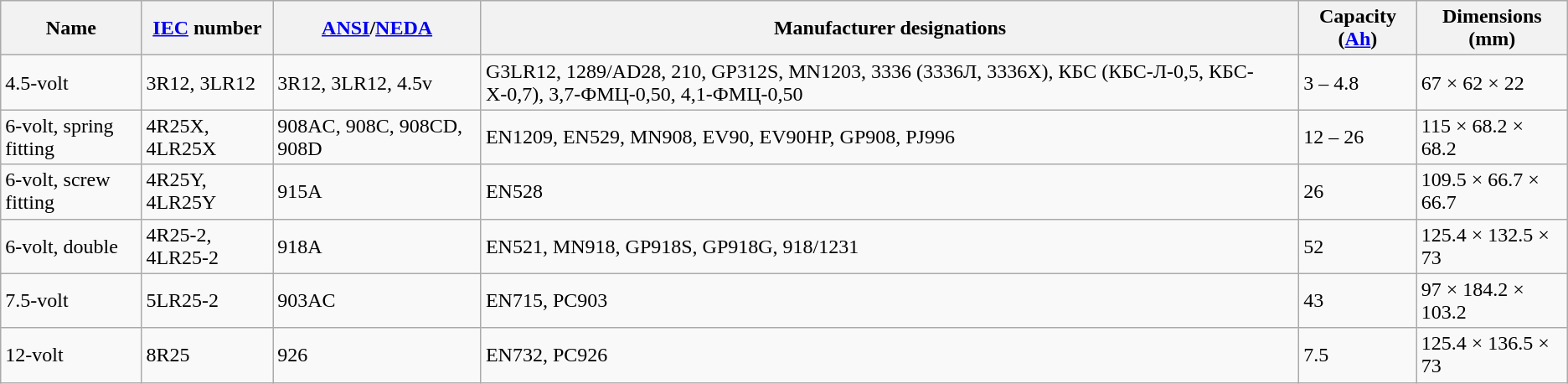<table class="wikitable" border="1">
<tr>
<th>Name</th>
<th><a href='#'>IEC</a> number</th>
<th><a href='#'>ANSI</a>/<a href='#'>NEDA</a></th>
<th>Manufacturer designations</th>
<th>Capacity (<a href='#'>Ah</a>) </th>
<th>Dimensions (mm)</th>
</tr>
<tr>
<td>4.5-volt </td>
<td>3R12, 3LR12</td>
<td>3R12, 3LR12, 4.5v</td>
<td>G3LR12, 1289/AD28, 210, GP312S, MN1203, 3336 (3336Л, 3336Х), КБС (КБС-Л-0,5, КБС-Х-0,7), 3,7-ФМЦ-0,50, 4,1-ФМЦ-0,50</td>
<td>3 – 4.8</td>
<td>67 × 62 × 22</td>
</tr>
<tr>
<td>6-volt, spring fitting</td>
<td>4R25X, 4LR25X</td>
<td>908AC, 908C, 908CD, 908D</td>
<td>EN1209, EN529, MN908, EV90, EV90HP, GP908, PJ996</td>
<td>12 – 26</td>
<td>115 × 68.2 × 68.2</td>
</tr>
<tr>
<td>6-volt, screw fitting</td>
<td>4R25Y, 4LR25Y</td>
<td>915A</td>
<td>EN528</td>
<td>26</td>
<td>109.5 × 66.7 × 66.7</td>
</tr>
<tr>
<td>6-volt, double</td>
<td>4R25-2, 4LR25-2</td>
<td>918A</td>
<td>EN521, MN918, GP918S, GP918G, 918/1231</td>
<td>52</td>
<td>125.4 × 132.5 × 73</td>
</tr>
<tr>
<td>7.5-volt</td>
<td>5LR25-2</td>
<td>903AC</td>
<td>EN715, PC903</td>
<td>43</td>
<td>97 × 184.2 × 103.2</td>
</tr>
<tr>
<td>12-volt</td>
<td>8R25</td>
<td>926</td>
<td>EN732, PC926</td>
<td>7.5</td>
<td>125.4 × 136.5 × 73</td>
</tr>
</table>
